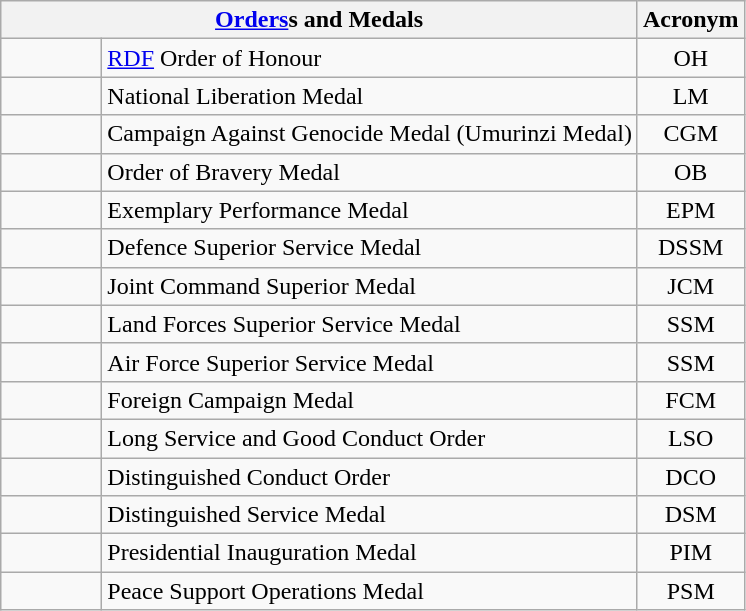<table class="wikitable" style="text-align:left;">
<tr ->
<th colspan=2><a href='#'>Orders</a>s and Medals</th>
<th width="60px">Acronym</th>
</tr>
<tr>
<td width="60px"></td>
<td><a href='#'>RDF</a> Order of Honour</td>
<td align="center">OH</td>
</tr>
<tr>
<td width="60px"></td>
<td>National Liberation Medal</td>
<td align="center">LM</td>
</tr>
<tr>
<td width="60px"></td>
<td>Campaign Against Genocide Medal (Umurinzi Medal)</td>
<td align="center">CGM</td>
</tr>
<tr>
<td width="60px"></td>
<td>Order of Bravery Medal</td>
<td align="center">OB</td>
</tr>
<tr>
<td width="60px"></td>
<td>Exemplary Performance Medal</td>
<td align="center">EPM</td>
</tr>
<tr>
<td width="60px"></td>
<td>Defence Superior Service Medal</td>
<td align="center">DSSM</td>
</tr>
<tr>
<td width="60px"></td>
<td>Joint Command Superior Medal</td>
<td align="center">JCM</td>
</tr>
<tr>
<td width="60px"></td>
<td>Land Forces Superior Service Medal</td>
<td align="center">SSM</td>
</tr>
<tr>
<td width="60px"></td>
<td>Air Force Superior Service Medal</td>
<td align="center">SSM</td>
</tr>
<tr>
<td width="60px"></td>
<td>Foreign Campaign Medal</td>
<td align="center">FCM</td>
</tr>
<tr>
<td width="60px"></td>
<td>Long Service and Good Conduct Order</td>
<td align="center">LSO</td>
</tr>
<tr>
<td width="60px"></td>
<td>Distinguished Conduct Order</td>
<td align="center">DCO</td>
</tr>
<tr>
<td width="60px"></td>
<td>Distinguished Service Medal</td>
<td align="center">DSM</td>
</tr>
<tr>
<td width="60px"></td>
<td>Presidential Inauguration Medal</td>
<td align="center">PIM</td>
</tr>
<tr>
<td width="60px"></td>
<td>Peace Support Operations Medal</td>
<td align="center">PSM</td>
</tr>
</table>
